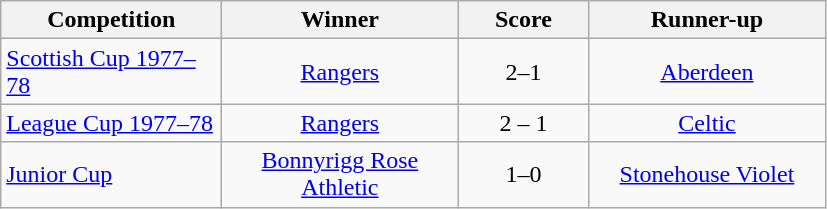<table class="wikitable" style="text-align: center;">
<tr>
<th width=140>Competition</th>
<th width=150>Winner</th>
<th width=80>Score</th>
<th width=150>Runner-up</th>
</tr>
<tr>
<td align=left><a href='#'>Scottish Cup 1977–78</a></td>
<td><a href='#'>Rangers</a></td>
<td>2–1</td>
<td><a href='#'>Aberdeen</a></td>
</tr>
<tr>
<td align=left><a href='#'>League Cup 1977–78</a></td>
<td><a href='#'>Rangers</a></td>
<td>2 – 1 </td>
<td><a href='#'>Celtic</a></td>
</tr>
<tr>
<td align=left><a href='#'>Junior Cup</a></td>
<td><a href='#'>Bonnyrigg Rose Athletic</a></td>
<td>1–0</td>
<td><a href='#'>Stonehouse Violet</a></td>
</tr>
</table>
